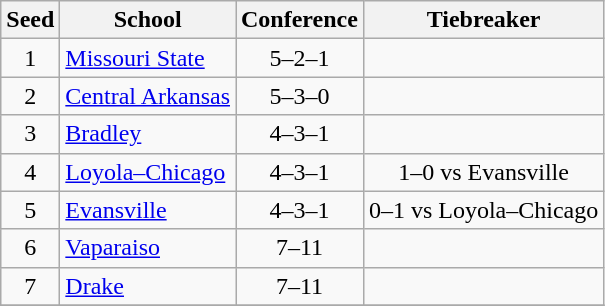<table class="wikitable" style="text-align:center">
<tr>
<th>Seed</th>
<th>School</th>
<th>Conference</th>
<th>Tiebreaker</th>
</tr>
<tr>
<td>1</td>
<td align=left><a href='#'>Missouri State</a></td>
<td>5–2–1</td>
<td></td>
</tr>
<tr>
<td>2</td>
<td align=left><a href='#'>Central Arkansas</a></td>
<td>5–3–0</td>
<td></td>
</tr>
<tr>
<td>3</td>
<td align=left><a href='#'>Bradley</a></td>
<td>4–3–1</td>
<td></td>
</tr>
<tr>
<td>4</td>
<td align=left><a href='#'>Loyola–Chicago</a></td>
<td>4–3–1</td>
<td>1–0 vs Evansville</td>
</tr>
<tr>
<td>5</td>
<td align=left><a href='#'>Evansville</a></td>
<td>4–3–1</td>
<td>0–1 vs Loyola–Chicago</td>
</tr>
<tr>
<td>6</td>
<td align=left><a href='#'>Vaparaiso</a></td>
<td>7–11</td>
<td></td>
</tr>
<tr>
<td>7</td>
<td align=left><a href='#'>Drake</a></td>
<td>7–11</td>
<td></td>
</tr>
<tr>
</tr>
</table>
